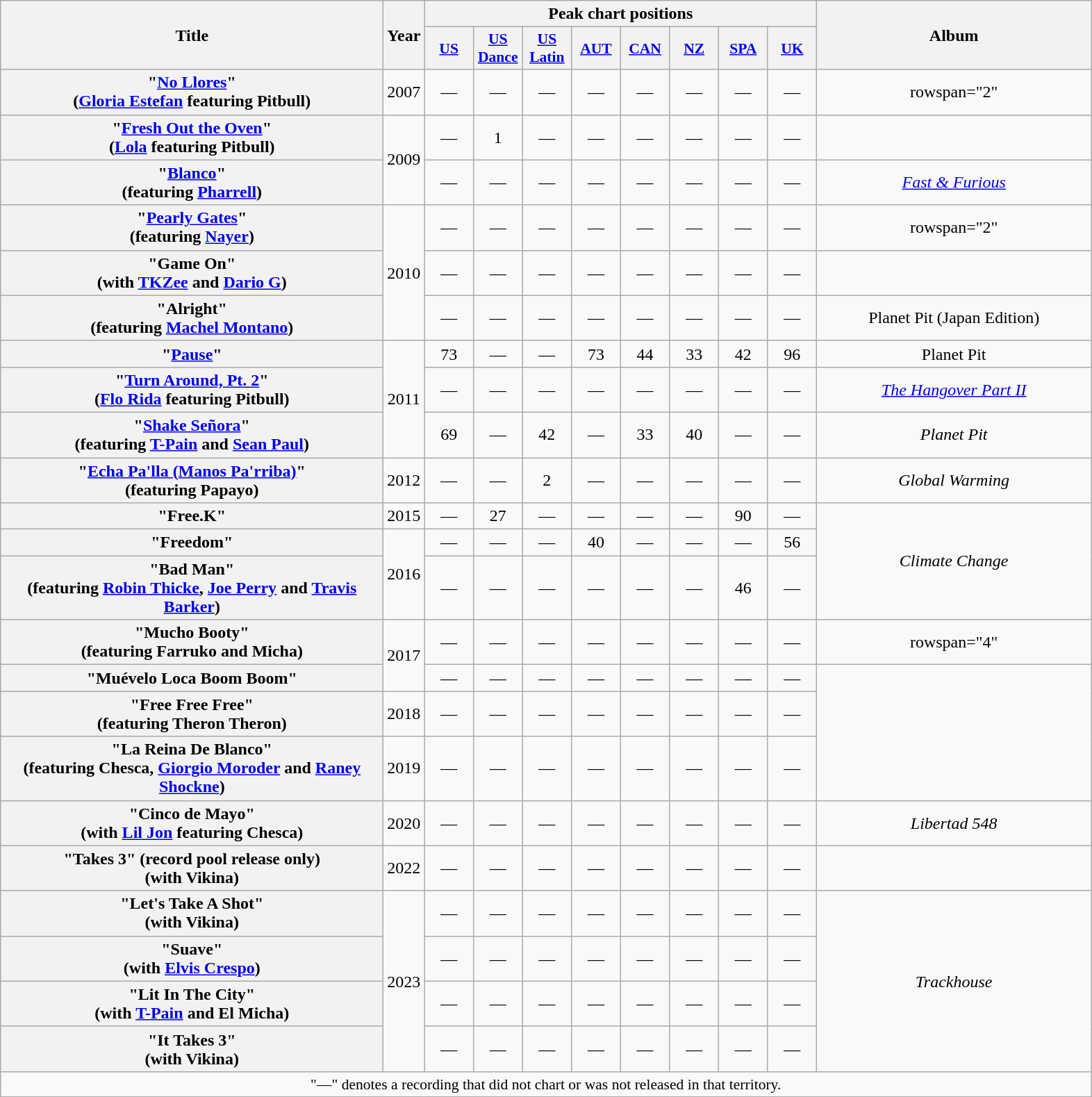<table class="wikitable plainrowheaders" style="text-align:center;">
<tr>
<th scope="col" rowspan="2" style="width:22.5em;">Title</th>
<th scope="col" rowspan="2">Year</th>
<th scope="col" colspan="8">Peak chart positions</th>
<th scope="col" rowspan="2" style="width:16em;">Album</th>
</tr>
<tr>
<th scope="col" style="width:2.8em;font-size:90%;"><a href='#'>US</a> <br></th>
<th scope="col" style="width:2.8em;font-size:90%;"><a href='#'>US <br>Dance</a> <br></th>
<th scope="col" style="width:2.8em;font-size:90%;"><a href='#'>US <br>Latin</a> <br></th>
<th scope="col" style="width:2.8em;font-size:90%;"><a href='#'>AUT</a> <br></th>
<th scope="col" style="width:2.8em;font-size:90%;"><a href='#'>CAN</a> <br></th>
<th scope="col" style="width:2.8em;font-size:90%;"><a href='#'>NZ</a> <br></th>
<th scope="col" style="width:2.8em;font-size:90%;"><a href='#'>SPA</a> <br></th>
<th scope="col" style="width:2.8em;font-size:90%;"><a href='#'>UK</a> <br></th>
</tr>
<tr>
<th scope="row">"<a href='#'>No Llores</a>" <br><span>(<a href='#'>Gloria Estefan</a> featuring Pitbull)</span></th>
<td>2007</td>
<td>—</td>
<td>—</td>
<td>—</td>
<td>—</td>
<td>—</td>
<td>—</td>
<td>—</td>
<td>—</td>
<td>rowspan="2" </td>
</tr>
<tr>
<th scope="row">"<a href='#'>Fresh Out the Oven</a>" <br><span>(<a href='#'>Lola</a> featuring Pitbull)</span></th>
<td rowspan="2">2009</td>
<td>—</td>
<td>1</td>
<td>—</td>
<td>—</td>
<td>—</td>
<td>—</td>
<td>—</td>
<td>—</td>
</tr>
<tr>
<th scope="row">"<a href='#'>Blanco</a>"<br><span>(featuring <a href='#'>Pharrell</a>)</span></th>
<td>—</td>
<td>—</td>
<td>—</td>
<td>—</td>
<td>—</td>
<td>—</td>
<td>—</td>
<td>—</td>
<td><a href='#'><em>Fast & Furious</em></a></td>
</tr>
<tr>
<th scope="row">"<a href='#'>Pearly Gates</a>"<br><span>(featuring <a href='#'>Nayer</a>)</span></th>
<td rowspan="3">2010</td>
<td>—</td>
<td>—</td>
<td>—</td>
<td>—</td>
<td>—</td>
<td>—</td>
<td>—</td>
<td>—</td>
<td>rowspan="2" </td>
</tr>
<tr>
<th scope="row">"Game On"<br><span>(with <a href='#'>TKZee</a> and <a href='#'>Dario G</a>)</span></th>
<td>—</td>
<td>—</td>
<td>—</td>
<td>—</td>
<td>—</td>
<td>—</td>
<td>—</td>
<td>—</td>
</tr>
<tr>
<th scope="row">"Alright" <br><span>(featuring <a href='#'>Machel Montano</a>)</span></th>
<td>—</td>
<td>—</td>
<td>—</td>
<td>—</td>
<td>—</td>
<td>—</td>
<td>—</td>
<td>—</td>
<td>Planet Pit (Japan Edition)</td>
</tr>
<tr>
<th scope="row">"<a href='#'>Pause</a>"</th>
<td rowspan="3">2011</td>
<td>73</td>
<td>—</td>
<td>—</td>
<td>73</td>
<td>44</td>
<td>33</td>
<td>42</td>
<td>96</td>
<td>Planet Pit</td>
</tr>
<tr>
<th scope="row">"<a href='#'>Turn Around, Pt. 2</a>"<br><span>(<a href='#'>Flo Rida</a> featuring Pitbull)</span></th>
<td>—</td>
<td>—</td>
<td>—</td>
<td>—</td>
<td>—</td>
<td>—</td>
<td>—</td>
<td>—</td>
<td><a href='#'><em>The Hangover Part II</em></a></td>
</tr>
<tr>
<th scope="row">"<a href='#'>Shake Señora</a>" <br><span>(featuring <a href='#'>T-Pain</a> and <a href='#'>Sean Paul</a>)</span></th>
<td>69</td>
<td>—</td>
<td>42</td>
<td>—</td>
<td>33</td>
<td>40</td>
<td>—</td>
<td>—</td>
<td><em>Planet Pit</em></td>
</tr>
<tr>
<th scope="row">"<a href='#'>Echa Pa'lla (Manos Pa'rriba)</a>" <br><span>(featuring Papayo)</span></th>
<td>2012</td>
<td>—</td>
<td>—</td>
<td>2</td>
<td>—</td>
<td>—</td>
<td>—</td>
<td>—</td>
<td>—</td>
<td><em>Global Warming</em></td>
</tr>
<tr>
<th scope="row">"Free.K"</th>
<td>2015</td>
<td>—</td>
<td>27</td>
<td>—</td>
<td>—</td>
<td>—</td>
<td>—</td>
<td>90</td>
<td>—</td>
<td rowspan="3"><em>Climate Change</em></td>
</tr>
<tr>
<th scope="row">"Freedom"</th>
<td rowspan="2">2016</td>
<td>—</td>
<td>—</td>
<td>—</td>
<td>40</td>
<td>—</td>
<td>—</td>
<td>—</td>
<td>56</td>
</tr>
<tr>
<th scope="row">"Bad Man"<br><span>(featuring <a href='#'>Robin Thicke</a>, <a href='#'>Joe Perry</a> and <a href='#'>Travis Barker</a>)</span></th>
<td>—</td>
<td>—</td>
<td>—</td>
<td>—</td>
<td>—</td>
<td>—</td>
<td>46</td>
<td>—</td>
</tr>
<tr>
<th scope="row">"Mucho Booty"<br><span>(featuring Farruko and Micha)</span></th>
<td rowspan="2">2017</td>
<td>—</td>
<td>—</td>
<td>—</td>
<td>—</td>
<td>—</td>
<td>—</td>
<td>—</td>
<td>—</td>
<td>rowspan="4" </td>
</tr>
<tr>
<th scope="row">"Muévelo Loca Boom Boom"</th>
<td>—</td>
<td>—</td>
<td>—</td>
<td>—</td>
<td>—</td>
<td>—</td>
<td>—</td>
<td>—</td>
</tr>
<tr>
<th scope="row">"Free Free Free"<br><span>(featuring Theron Theron)</span></th>
<td>2018</td>
<td>—</td>
<td>—</td>
<td>—</td>
<td>—</td>
<td>—</td>
<td>—</td>
<td>—</td>
<td>—</td>
</tr>
<tr>
<th scope="row">"La Reina De Blanco"<br><span>(featuring Chesca, <a href='#'>Giorgio Moroder</a> and <a href='#'>Raney Shockne</a>)</span></th>
<td>2019</td>
<td>—</td>
<td>—</td>
<td>—</td>
<td>—</td>
<td>—</td>
<td>—</td>
<td>—</td>
<td>—</td>
</tr>
<tr>
<th scope="row">"Cinco de Mayo"<br><span>(with <a href='#'>Lil Jon</a> featuring Chesca)</span></th>
<td>2020</td>
<td>—</td>
<td>—</td>
<td>—</td>
<td>—</td>
<td>—</td>
<td>—</td>
<td>—</td>
<td>—</td>
<td><em>Libertad 548</em></td>
</tr>
<tr>
<th scope="row">"Takes 3" <span>(record pool release only)</span><br><span>(with Vikina)</span></th>
<td>2022</td>
<td>—</td>
<td>—</td>
<td>—</td>
<td>—</td>
<td>—</td>
<td>—</td>
<td>—</td>
<td>—</td>
<td></td>
</tr>
<tr>
<th scope="row">"Let's Take A Shot" <br><span>(with Vikina)</span></th>
<td rowspan="4">2023</td>
<td>—</td>
<td>—</td>
<td>—</td>
<td>—</td>
<td>—</td>
<td>—</td>
<td>—</td>
<td>—</td>
<td rowspan="4"><em>Trackhouse</em></td>
</tr>
<tr>
<th scope="row">"Suave" <br><span>(with <a href='#'>Elvis Crespo</a>)</span></th>
<td>—</td>
<td>—</td>
<td>—</td>
<td>—</td>
<td>—</td>
<td>—</td>
<td>—</td>
<td>—</td>
</tr>
<tr>
<th scope="row">"Lit In The City" <br><span>(with <a href='#'>T-Pain</a> and El Micha)</span></th>
<td>—</td>
<td>—</td>
<td>—</td>
<td>—</td>
<td>—</td>
<td>—</td>
<td>—</td>
<td>—</td>
</tr>
<tr>
<th scope="row">"It Takes 3" <br><span>(with Vikina)</span></th>
<td>—</td>
<td>—</td>
<td>—</td>
<td>—</td>
<td>—</td>
<td>—</td>
<td>—</td>
<td>—</td>
</tr>
<tr>
<td colspan="11" style="font-size:90%">"—" denotes a recording that did not chart or was not released in that territory.</td>
</tr>
</table>
